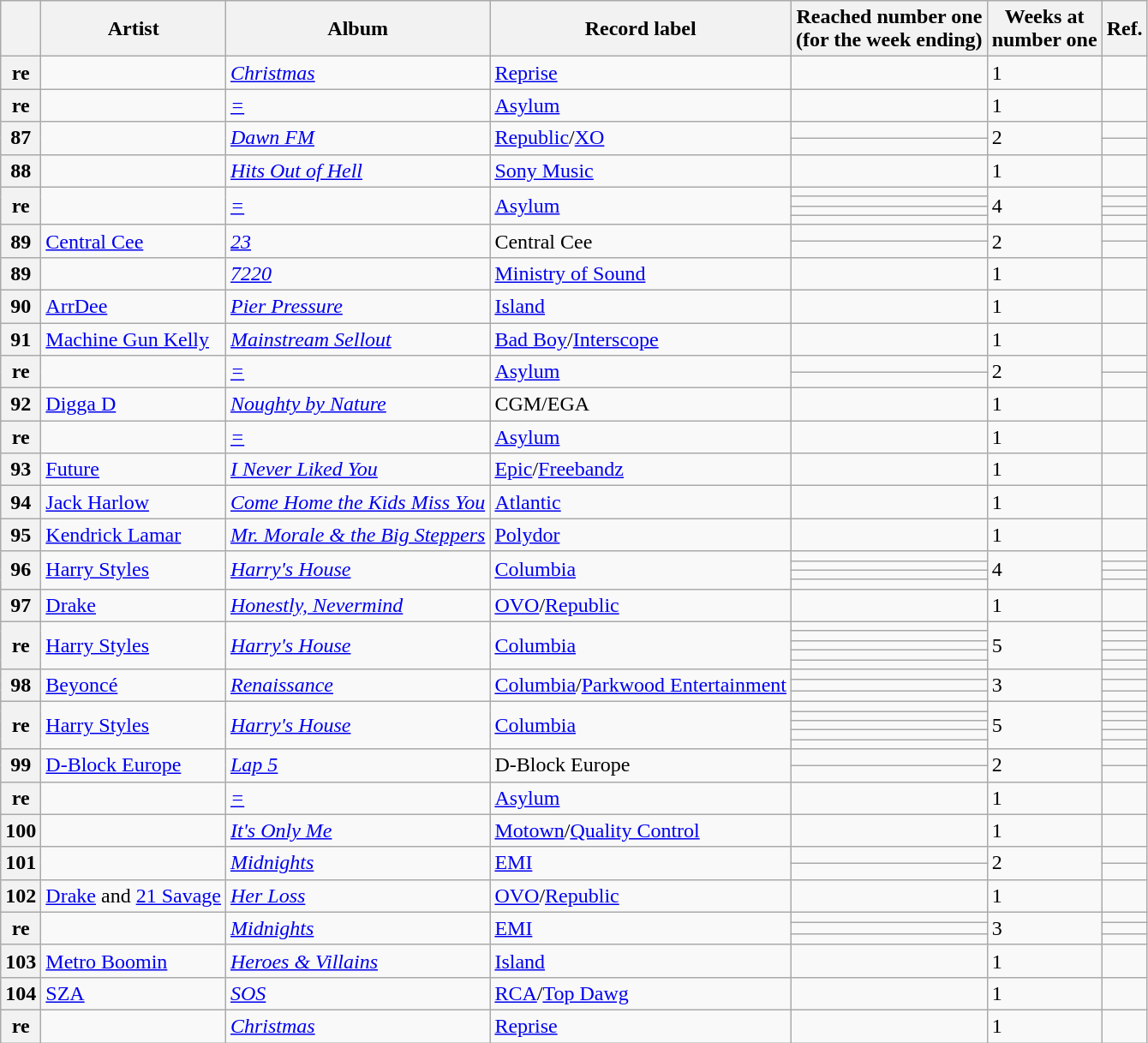<table class="wikitable plainrowheaders sortable">
<tr>
<th scope=col></th>
<th scope=col>Artist</th>
<th scope=col>Album</th>
<th scope=col>Record label</th>
<th scope=col>Reached number one<br>(for the week ending)</th>
<th scope=col>Weeks at<br>number one</th>
<th scope=col>Ref.</th>
</tr>
<tr>
<th scope=row style="text-align:center;">re</th>
<td></td>
<td><em><a href='#'>Christmas</a></em></td>
<td><a href='#'>Reprise</a></td>
<td></td>
<td>1</td>
<td align=center></td>
</tr>
<tr>
<th scope=row style="text-align:center;">re</th>
<td></td>
<td><em><a href='#'>=</a></em></td>
<td><a href='#'>Asylum</a></td>
<td></td>
<td>1</td>
<td align=center></td>
</tr>
<tr>
<th scope=row style="text-align:center;" rowspan=2>87</th>
<td rowspan=2></td>
<td rowspan=2><em><a href='#'>Dawn FM</a></em></td>
<td rowspan=2><a href='#'>Republic</a>/<a href='#'>XO</a></td>
<td></td>
<td rowspan=2>2</td>
<td align=center></td>
</tr>
<tr>
<td></td>
<td align=center></td>
</tr>
<tr>
<th scope=row style="text-align:center;">88</th>
<td></td>
<td><em><a href='#'>Hits Out of Hell</a></em></td>
<td><a href='#'>Sony Music</a></td>
<td></td>
<td>1</td>
<td align=center></td>
</tr>
<tr>
<th scope=row style="text-align:center;" rowspan=4>re</th>
<td rowspan=4></td>
<td rowspan=4><em><a href='#'>=</a></em></td>
<td rowspan=4><a href='#'>Asylum</a></td>
<td></td>
<td rowspan=4>4</td>
<td align=center></td>
</tr>
<tr>
<td></td>
<td align=center></td>
</tr>
<tr>
<td></td>
<td align=center></td>
</tr>
<tr>
<td></td>
<td align=center></td>
</tr>
<tr>
<th scope=row style="text-align:center;" rowspan=2>89</th>
<td rowspan=2><a href='#'>Central Cee</a></td>
<td rowspan=2><em><a href='#'>23</a></em></td>
<td rowspan=2>Central Cee</td>
<td></td>
<td rowspan=2>2</td>
<td align=center></td>
</tr>
<tr>
<td></td>
<td align=center></td>
</tr>
<tr>
<th scope=row style="text-align:center;">89</th>
<td></td>
<td><em><a href='#'>7220</a></em></td>
<td><a href='#'>Ministry of Sound</a></td>
<td></td>
<td>1</td>
<td align=center></td>
</tr>
<tr>
<th scope=row style="text-align:center;">90</th>
<td><a href='#'>ArrDee</a></td>
<td><em><a href='#'>Pier Pressure</a></em></td>
<td><a href='#'>Island</a></td>
<td></td>
<td>1</td>
<td align=center></td>
</tr>
<tr>
<th scope=row style="text-align:center;">91</th>
<td><a href='#'>Machine Gun Kelly</a></td>
<td><em><a href='#'>Mainstream Sellout</a></em></td>
<td><a href='#'>Bad Boy</a>/<a href='#'>Interscope</a></td>
<td></td>
<td>1</td>
<td align=center></td>
</tr>
<tr>
<th scope=row style="text-align:center;" rowspan=2>re</th>
<td rowspan=2></td>
<td rowspan=2><em><a href='#'>=</a></em></td>
<td rowspan=2><a href='#'>Asylum</a></td>
<td></td>
<td rowspan=2>2</td>
<td align=center></td>
</tr>
<tr>
<td></td>
<td align=center></td>
</tr>
<tr>
<th scope=row style="text-align:center;">92</th>
<td><a href='#'>Digga D</a></td>
<td><em><a href='#'>Noughty by Nature</a></em></td>
<td>CGM/EGA</td>
<td></td>
<td>1</td>
<td align=center></td>
</tr>
<tr>
<th scope=row style="text-align:center;">re</th>
<td></td>
<td><em><a href='#'>=</a></em></td>
<td><a href='#'>Asylum</a></td>
<td></td>
<td>1</td>
<td align=center></td>
</tr>
<tr>
<th scope=row style="text-align:center;">93</th>
<td><a href='#'>Future</a></td>
<td><em><a href='#'>I Never Liked You</a></em></td>
<td><a href='#'>Epic</a>/<a href='#'>Freebandz</a></td>
<td></td>
<td>1</td>
<td align=center></td>
</tr>
<tr>
<th scope=row style="text-align:center;">94</th>
<td><a href='#'>Jack Harlow</a></td>
<td><em><a href='#'>Come Home the Kids Miss You</a></em></td>
<td><a href='#'>Atlantic</a></td>
<td></td>
<td>1</td>
<td align=center></td>
</tr>
<tr>
<th scope=row style="text-align:center;">95</th>
<td><a href='#'>Kendrick Lamar</a></td>
<td><em><a href='#'>Mr. Morale & the Big Steppers</a></em></td>
<td><a href='#'>Polydor</a></td>
<td></td>
<td>1</td>
<td align=center></td>
</tr>
<tr>
<th scope=row style="text-align:center;" rowspan=4>96</th>
<td rowspan=4><a href='#'>Harry Styles</a></td>
<td rowspan=4><em><a href='#'>Harry's House</a></em></td>
<td rowspan=4><a href='#'>Columbia</a></td>
<td></td>
<td rowspan=4>4</td>
<td align=center></td>
</tr>
<tr>
<td></td>
<td align=center></td>
</tr>
<tr>
<td></td>
<td align=center></td>
</tr>
<tr>
<td></td>
<td align=center></td>
</tr>
<tr>
<th scope=row style="text-align:center;">97</th>
<td><a href='#'>Drake</a></td>
<td><em><a href='#'>Honestly, Nevermind</a></em></td>
<td><a href='#'>OVO</a>/<a href='#'>Republic</a></td>
<td></td>
<td>1</td>
<td align=center></td>
</tr>
<tr>
<th scope=row style="text-align:center;" rowspan=5>re</th>
<td rowspan=5><a href='#'>Harry Styles</a></td>
<td rowspan=5><em><a href='#'>Harry's House</a></em></td>
<td rowspan=5><a href='#'>Columbia</a></td>
<td></td>
<td rowspan=5>5</td>
<td align=center></td>
</tr>
<tr>
<td></td>
<td align=center></td>
</tr>
<tr>
<td></td>
<td align=center></td>
</tr>
<tr>
<td></td>
<td align=center></td>
</tr>
<tr>
<td></td>
<td align=center></td>
</tr>
<tr>
<th scope=row style="text-align:center;" rowspan=3>98</th>
<td rowspan=3><a href='#'>Beyoncé</a></td>
<td rowspan=3><em><a href='#'>Renaissance</a></em></td>
<td rowspan=3><a href='#'>Columbia</a>/<a href='#'>Parkwood Entertainment</a></td>
<td></td>
<td rowspan=3>3</td>
<td align=center></td>
</tr>
<tr>
<td></td>
<td align=center></td>
</tr>
<tr>
<td></td>
<td align=center></td>
</tr>
<tr>
<th scope=row style="text-align:center;" rowspan=5>re</th>
<td rowspan=5><a href='#'>Harry Styles</a></td>
<td rowspan=5><em><a href='#'>Harry's House</a></em></td>
<td rowspan=5><a href='#'>Columbia</a></td>
<td></td>
<td rowspan=5>5</td>
<td align=center></td>
</tr>
<tr>
<td></td>
<td align=center></td>
</tr>
<tr>
<td></td>
<td align=center></td>
</tr>
<tr>
<td></td>
<td align=center></td>
</tr>
<tr>
<td></td>
<td align=center></td>
</tr>
<tr>
<th scope=row style="text-align:center;" rowspan=2>99</th>
<td rowspan=2><a href='#'>D-Block Europe</a></td>
<td rowspan=2><em><a href='#'>Lap 5</a></em></td>
<td rowspan=2>D-Block Europe</td>
<td></td>
<td rowspan=2>2</td>
<td align=center></td>
</tr>
<tr>
<td></td>
<td align=center></td>
</tr>
<tr>
<th scope=row style="text-align:center;">re</th>
<td></td>
<td><em><a href='#'>=</a></em></td>
<td><a href='#'>Asylum</a></td>
<td></td>
<td>1</td>
<td align=center></td>
</tr>
<tr>
<th scope=row style="text-align:center;">100</th>
<td></td>
<td><em><a href='#'>It's Only Me</a></em></td>
<td><a href='#'>Motown</a>/<a href='#'>Quality Control</a></td>
<td></td>
<td>1</td>
<td align=center></td>
</tr>
<tr>
<th scope=row style="text-align:center;" rowspan=2>101</th>
<td rowspan=2></td>
<td rowspan=2><em><a href='#'>Midnights</a></em></td>
<td rowspan=2><a href='#'>EMI</a></td>
<td></td>
<td rowspan=2>2</td>
<td align=center></td>
</tr>
<tr>
<td></td>
<td align=center></td>
</tr>
<tr>
<th scope=row style="text-align:center;">102</th>
<td><a href='#'>Drake</a> and <a href='#'>21 Savage</a></td>
<td><em><a href='#'>Her Loss</a></em></td>
<td><a href='#'>OVO</a>/<a href='#'>Republic</a></td>
<td></td>
<td>1</td>
<td align=center></td>
</tr>
<tr>
<th scope=row style="text-align:center;" rowspan=3>re</th>
<td rowspan=3></td>
<td rowspan=3><em><a href='#'>Midnights</a></em></td>
<td rowspan=3><a href='#'>EMI</a></td>
<td></td>
<td rowspan=3>3</td>
<td align=center></td>
</tr>
<tr>
<td></td>
<td align=center></td>
</tr>
<tr>
<td></td>
<td align=center></td>
</tr>
<tr>
<th scope=row style="text-align:center;">103</th>
<td><a href='#'>Metro Boomin</a></td>
<td><em><a href='#'>Heroes & Villains</a></em></td>
<td><a href='#'>Island</a></td>
<td></td>
<td>1</td>
<td align=center></td>
</tr>
<tr>
<th scope=row style="text-align:center;">104</th>
<td><a href='#'>SZA</a></td>
<td><em><a href='#'>SOS</a></em></td>
<td><a href='#'>RCA</a>/<a href='#'>Top Dawg</a></td>
<td></td>
<td>1</td>
<td align=center></td>
</tr>
<tr>
<th scope=row style="text-align:center;">re</th>
<td></td>
<td><em><a href='#'>Christmas</a></em></td>
<td><a href='#'>Reprise</a></td>
<td></td>
<td>1</td>
<td align=center></td>
</tr>
</table>
